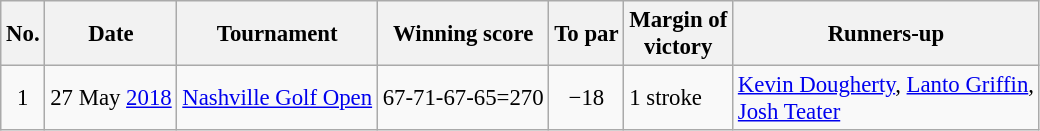<table class="wikitable" style="font-size:95%;">
<tr>
<th>No.</th>
<th>Date</th>
<th>Tournament</th>
<th>Winning score</th>
<th>To par</th>
<th>Margin of<br>victory</th>
<th>Runners-up</th>
</tr>
<tr>
<td align=center>1</td>
<td align=right>27 May <a href='#'>2018</a></td>
<td><a href='#'>Nashville Golf Open</a></td>
<td align=right>67-71-67-65=270</td>
<td align=center>−18</td>
<td>1 stroke</td>
<td> <a href='#'>Kevin Dougherty</a>,  <a href='#'>Lanto Griffin</a>,<br> <a href='#'>Josh Teater</a></td>
</tr>
</table>
